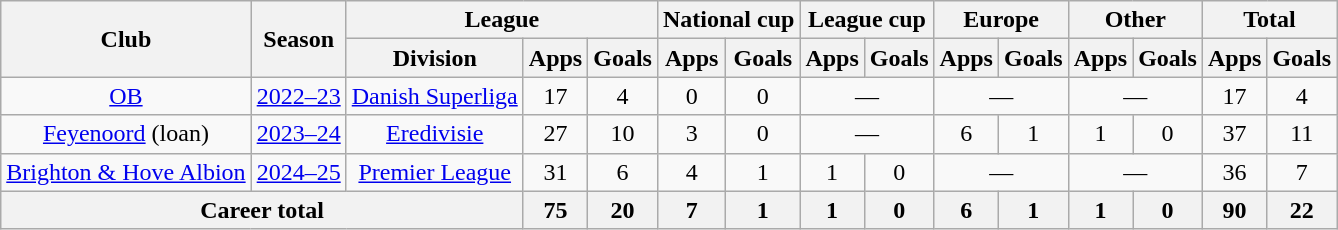<table class="wikitable" style="text-align: center">
<tr>
<th rowspan="2">Club</th>
<th rowspan="2">Season</th>
<th colspan="3">League</th>
<th colspan="2">National cup</th>
<th colspan="2">League cup</th>
<th colspan="2">Europe</th>
<th colspan="2">Other</th>
<th colspan="2">Total</th>
</tr>
<tr>
<th>Division</th>
<th>Apps</th>
<th>Goals</th>
<th>Apps</th>
<th>Goals</th>
<th>Apps</th>
<th>Goals</th>
<th>Apps</th>
<th>Goals</th>
<th>Apps</th>
<th>Goals</th>
<th>Apps</th>
<th>Goals</th>
</tr>
<tr>
<td><a href='#'>OB</a></td>
<td><a href='#'>2022–23</a></td>
<td><a href='#'>Danish Superliga</a></td>
<td>17</td>
<td>4</td>
<td>0</td>
<td>0</td>
<td colspan="2">—</td>
<td colspan="2">—</td>
<td colspan="2">—</td>
<td>17</td>
<td>4</td>
</tr>
<tr>
<td><a href='#'>Feyenoord</a> (loan)</td>
<td><a href='#'>2023–24</a></td>
<td><a href='#'>Eredivisie</a></td>
<td>27</td>
<td>10</td>
<td>3</td>
<td>0</td>
<td colspan="2">—</td>
<td>6</td>
<td>1</td>
<td>1</td>
<td>0</td>
<td>37</td>
<td>11</td>
</tr>
<tr>
<td><a href='#'>Brighton & Hove Albion</a></td>
<td><a href='#'>2024–25</a></td>
<td><a href='#'>Premier League</a></td>
<td>31</td>
<td>6</td>
<td>4</td>
<td>1</td>
<td>1</td>
<td>0</td>
<td colspan="2">—</td>
<td colspan="2">—</td>
<td>36</td>
<td>7</td>
</tr>
<tr>
<th colspan="3">Career total</th>
<th>75</th>
<th>20</th>
<th>7</th>
<th>1</th>
<th>1</th>
<th>0</th>
<th>6</th>
<th>1</th>
<th>1</th>
<th>0</th>
<th>90</th>
<th>22</th>
</tr>
</table>
